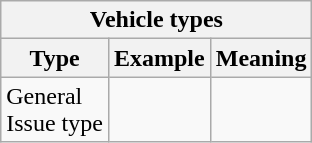<table class="wikitable">
<tr>
<th colspan=5>Vehicle types</th>
</tr>
<tr>
<th>Type</th>
<th>Example</th>
<th>Meaning</th>
</tr>
<tr>
<td>General<br>Issue type</td>
<td></td>
<td></td>
</tr>
</table>
